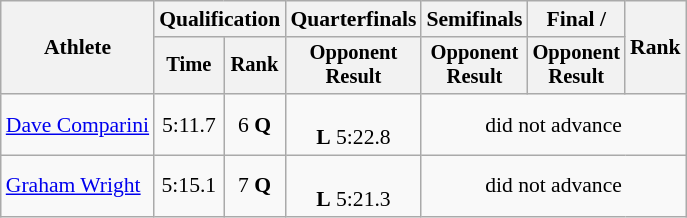<table class="wikitable" style="font-size:90%;text-align:center;">
<tr>
<th rowspan=2>Athlete</th>
<th colspan=2>Qualification</th>
<th>Quarterfinals</th>
<th>Semifinals</th>
<th>Final / </th>
<th rowspan=2>Rank</th>
</tr>
<tr style="font-size:95%">
<th>Time</th>
<th>Rank</th>
<th>Opponent<br>Result</th>
<th>Opponent<br>Result</th>
<th>Opponent<br>Result</th>
</tr>
<tr>
<td style="text-align:left;"><a href='#'>Dave Comparini</a></td>
<td>5:11.7</td>
<td>6 <strong>Q</strong></td>
<td><br><strong>L</strong> 5:22.8</td>
<td colspan=3>did not advance</td>
</tr>
<tr>
<td style="text-align:left;"><a href='#'>Graham Wright</a></td>
<td>5:15.1</td>
<td>7 <strong>Q</strong></td>
<td><br><strong>L</strong> 5:21.3</td>
<td colspan=3>did not advance</td>
</tr>
</table>
